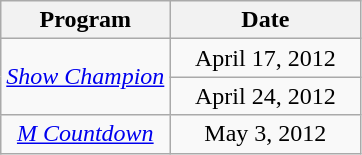<table class="wikitable sortable" style="text-align:center">
<tr>
<th>Program</th>
<th width="120">Date</th>
</tr>
<tr>
<td rowspan="2"><em><a href='#'>Show Champion</a></em></td>
<td>April 17, 2012</td>
</tr>
<tr>
<td>April 24, 2012</td>
</tr>
<tr>
<td><em><a href='#'>M Countdown</a></em></td>
<td>May 3, 2012</td>
</tr>
</table>
